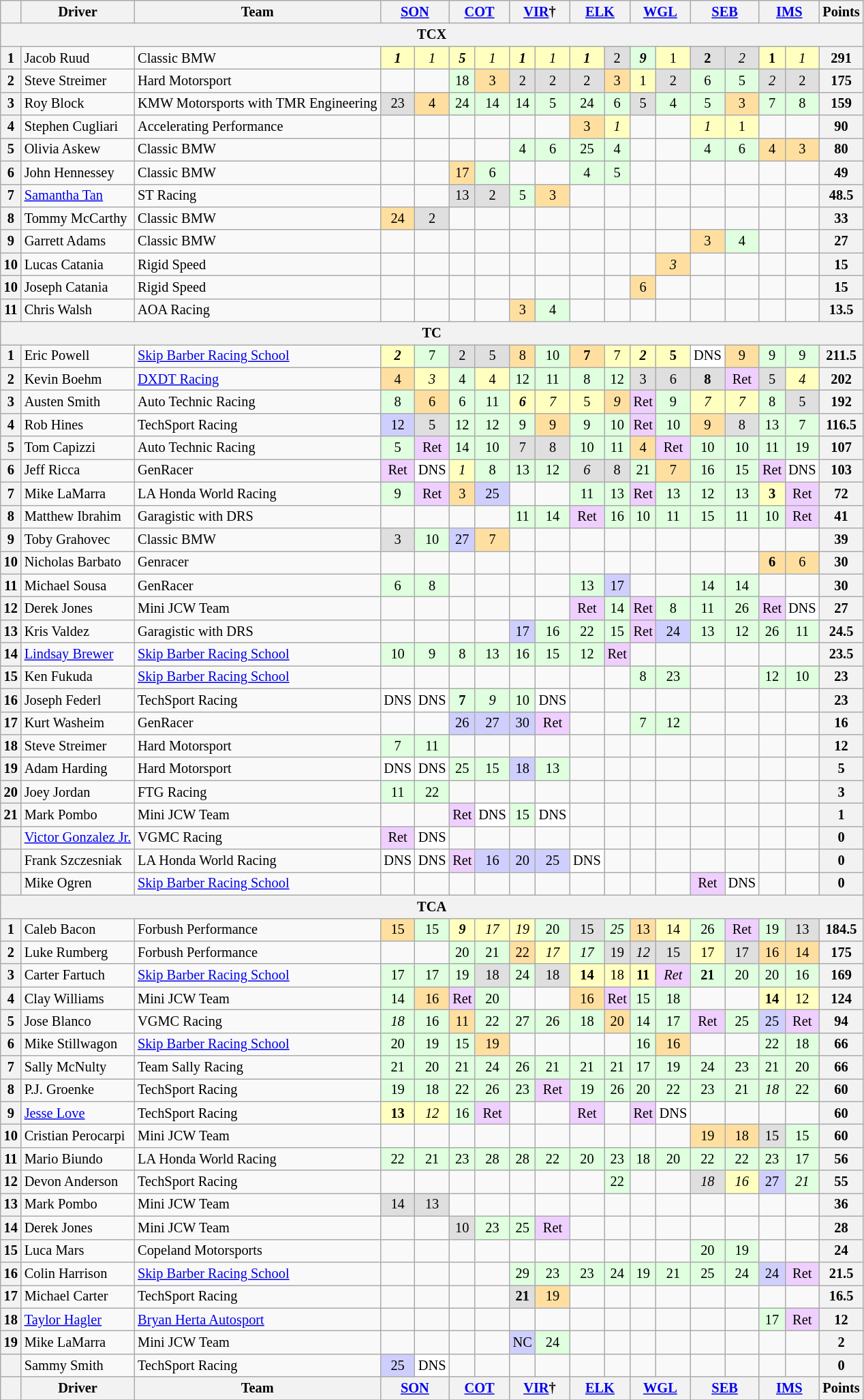<table class="wikitable" style="font-size:85%; text-align:center;">
<tr>
<th></th>
<th>Driver</th>
<th>Team</th>
<th colspan=2><a href='#'>SON</a><br></th>
<th colspan=2><a href='#'>COT</a><br></th>
<th colspan=2><a href='#'>VIR</a>†<br></th>
<th colspan=2><a href='#'>ELK</a><br></th>
<th colspan=2><a href='#'>WGL</a><br></th>
<th colspan=2><a href='#'>SEB</a><br></th>
<th colspan=2><a href='#'>IMS</a><br></th>
<th>Points</th>
</tr>
<tr>
<th colspan=18>TCX</th>
</tr>
<tr>
<th>1</th>
<td align=left> Jacob Ruud</td>
<td align=left> Classic BMW</td>
<td style="background:#ffffbf;"><strong><em>1</em></strong></td>
<td style="background:#ffffbf;"><em>1</em></td>
<td style="background:#ffffbf;"><strong><em>5</em></strong></td>
<td style="background:#ffffbf;"><em>1</em></td>
<td style="background:#ffffbf;"><strong><em>1</em></strong></td>
<td style="background:#ffffbf;"><em>1</em></td>
<td style="background:#ffffbf;"><strong><em>1</em></strong></td>
<td style="background:#dfdfdf;">2</td>
<td style="background:#dfffdf;"><strong><em>9</em></strong></td>
<td style="background:#ffffbf;">1</td>
<td style="background:#dfdfdf;"><strong>2</strong></td>
<td style="background:#dfdfdf;"><em>2</em></td>
<td style="background:#ffffbf;"><strong>1</strong></td>
<td style="background:#ffffbf;"><em>1</em></td>
<th>291</th>
</tr>
<tr>
<th>2</th>
<td align=left> Steve Streimer</td>
<td align=left> Hard Motorsport</td>
<td></td>
<td></td>
<td style="background:#dfffdf;">18</td>
<td style="background:#ffdf9f;">3</td>
<td style="background:#dfdfdf;">2</td>
<td style="background:#dfdfdf;">2</td>
<td style="background:#dfdfdf;">2</td>
<td style="background:#ffdf9f;">3</td>
<td style="background:#ffffbf;">1</td>
<td style="background:#dfdfdf;">2</td>
<td style="background:#dfffdf;">6</td>
<td style="background:#dfffdf;">5</td>
<td style="background:#dfdfdf;"><em>2</em></td>
<td style="background:#dfdfdf;">2</td>
<th>175</th>
</tr>
<tr>
<th>3</th>
<td align=left> Roy Block</td>
<td align=left> KMW Motorsports with TMR Engineering</td>
<td style="background:#dfdfdf;">23</td>
<td style="background:#ffdf9f;">4</td>
<td style="background:#dfffdf;">24</td>
<td style="background:#dfffdf;">14</td>
<td style="background:#dfffdf;">14</td>
<td style="background:#dfffdf;">5</td>
<td style="background:#dfffdf;">24</td>
<td style="background:#dfffdf;">6</td>
<td style="background:#dfdfdf;">5</td>
<td style="background:#dfffdf;">4</td>
<td style="background:#dfffdf;">5</td>
<td style="background:#ffdf9f;">3</td>
<td style="background:#dfffdf;">7</td>
<td style="background:#dfffdf;">8</td>
<th>159</th>
</tr>
<tr>
<th>4</th>
<td align=left> Stephen Cugliari</td>
<td align=left> Accelerating Performance</td>
<td></td>
<td></td>
<td></td>
<td></td>
<td></td>
<td></td>
<td style="background:#ffdf9f;">3</td>
<td style="background:#ffffbf;"><em>1</em></td>
<td></td>
<td></td>
<td style="background:#ffffbf;"><em>1</em></td>
<td style="background:#ffffbf;">1</td>
<td></td>
<td></td>
<th>90</th>
</tr>
<tr>
<th>5</th>
<td align=left> Olivia Askew</td>
<td align=left> Classic BMW</td>
<td></td>
<td></td>
<td></td>
<td></td>
<td style="background:#dfffdf;">4</td>
<td style="background:#dfffdf;">6</td>
<td style="background:#dfffdf;">25</td>
<td style="background:#dfffdf;">4</td>
<td></td>
<td></td>
<td style="background:#dfffdf;">4</td>
<td style="background:#dfffdf;">6</td>
<td style="background:#ffdf9f;">4</td>
<td style="background:#ffdf9f;">3</td>
<th>80</th>
</tr>
<tr>
<th>6</th>
<td align=left> John Hennessey</td>
<td align=left> Classic BMW</td>
<td></td>
<td></td>
<td style="background:#ffdf9f;">17</td>
<td style="background:#dfffdf;">6</td>
<td></td>
<td></td>
<td style="background:#dfffdf;">4</td>
<td style="background:#dfffdf;">5</td>
<td></td>
<td></td>
<td></td>
<td></td>
<td></td>
<td></td>
<th>49</th>
</tr>
<tr>
<th>7</th>
<td align=left> <a href='#'>Samantha Tan</a></td>
<td align=left> ST Racing</td>
<td></td>
<td></td>
<td style="background:#dfdfdf;">13</td>
<td style="background:#dfdfdf;">2</td>
<td style="background:#dfffdf;">5</td>
<td style="background:#ffdf9f;">3</td>
<td></td>
<td></td>
<td></td>
<td></td>
<td></td>
<td></td>
<td></td>
<td></td>
<th>48.5</th>
</tr>
<tr>
<th>8</th>
<td align=left> Tommy McCarthy</td>
<td align=left> Classic BMW</td>
<td style="background:#ffdf9f;">24</td>
<td style="background:#dfdfdf;">2</td>
<td></td>
<td></td>
<td></td>
<td></td>
<td></td>
<td></td>
<td></td>
<td></td>
<td></td>
<td></td>
<td></td>
<td></td>
<th>33</th>
</tr>
<tr>
<th>9</th>
<td align=left> Garrett Adams</td>
<td align=left> Classic BMW</td>
<td></td>
<td></td>
<td></td>
<td></td>
<td></td>
<td></td>
<td></td>
<td></td>
<td></td>
<td></td>
<td style="background:#ffdf9f;">3</td>
<td style="background:#dfffdf;">4</td>
<td></td>
<td></td>
<th>27</th>
</tr>
<tr>
<th>10</th>
<td align=left> Lucas Catania</td>
<td align=left> Rigid Speed</td>
<td></td>
<td></td>
<td></td>
<td></td>
<td></td>
<td></td>
<td></td>
<td></td>
<td></td>
<td style="background:#ffdf9f;"><em>3</em></td>
<td></td>
<td></td>
<td></td>
<td></td>
<th>15</th>
</tr>
<tr>
<th>10</th>
<td align=left> Joseph Catania</td>
<td align=left> Rigid Speed</td>
<td></td>
<td></td>
<td></td>
<td></td>
<td></td>
<td></td>
<td></td>
<td></td>
<td style="background:#ffdf9f;">6</td>
<td></td>
<td></td>
<td></td>
<td></td>
<td></td>
<th>15</th>
</tr>
<tr>
<th>11</th>
<td align=left> Chris Walsh</td>
<td align=left> AOA Racing</td>
<td></td>
<td></td>
<td></td>
<td></td>
<td style="background:#ffdf9f;">3</td>
<td style="background:#dfffdf;">4</td>
<td></td>
<td></td>
<td></td>
<td></td>
<td></td>
<td></td>
<td></td>
<td></td>
<th>13.5</th>
</tr>
<tr>
<th colspan=18>TC</th>
</tr>
<tr>
<th>1</th>
<td align=left> Eric Powell</td>
<td align=left> <a href='#'>Skip Barber Racing School</a></td>
<td style="background:#ffffbf;"><strong><em>2</em></strong></td>
<td style="background:#dfffdf;">7</td>
<td style="background:#dfdfdf;">2</td>
<td style="background:#dfdfdf;">5</td>
<td style="background:#ffdf9f;">8</td>
<td style="background:#dfffdf;">10</td>
<td style="background:#ffdf9f;"><strong>7</strong></td>
<td style="background:#ffffbf;">7</td>
<td style="background:#ffffbf;"><strong><em>2</em></strong></td>
<td style="background:#ffffbf;"><strong>5</strong></td>
<td style="background:#ffffff;">DNS</td>
<td style="background:#ffdf9f;">9</td>
<td style="background:#dfffdf;">9</td>
<td style="background:#dfffdf;">9</td>
<th>211.5</th>
</tr>
<tr>
<th>2</th>
<td align=left> Kevin Boehm</td>
<td align=left> <a href='#'>DXDT Racing</a></td>
<td style="background:#ffdf9f;">4</td>
<td style="background:#ffffbf;"><em>3</em></td>
<td style="background:#dfffdf;">4</td>
<td style="background:#ffffbf;">4</td>
<td style="background:#dfffdf;">12</td>
<td style="background:#dfffdf;">11</td>
<td style="background:#dfffdf;">8</td>
<td style="background:#dfffdf;">12</td>
<td style="background:#dfdfdf;">3</td>
<td style="background:#dfdfdf;">6</td>
<td style="background:#dfdfdf;"><strong>8</strong></td>
<td style="background:#efcfff;">Ret</td>
<td style="background:#dfdfdf;">5</td>
<td style="background:#ffffbf;"><em>4</em></td>
<th>202</th>
</tr>
<tr>
<th>3</th>
<td align=left> Austen Smith</td>
<td align=left> Auto Technic Racing</td>
<td style="background:#dfffdf;">8</td>
<td style="background:#ffdf9f;">6</td>
<td style="background:#dfffdf;">6</td>
<td style="background:#dfffdf;">11</td>
<td style="background:#ffffbf;"><strong><em>6</em></strong></td>
<td style="background:#ffffbf;"><em>7</em></td>
<td style="background:#ffffbf;">5</td>
<td style="background:#ffdf9f;"><em>9</em></td>
<td style="background:#efcfff;">Ret</td>
<td style="background:#dfffdf;">9</td>
<td style="background:#ffffbf;"><em>7</em></td>
<td style="background:#ffffbf;"><em>7</em></td>
<td style="background:#dfffdf;">8</td>
<td style="background:#dfdfdf;">5</td>
<th>192</th>
</tr>
<tr>
<th>4</th>
<td align=left> Rob Hines</td>
<td align=left> TechSport Racing</td>
<td style="background:#cfcfff;">12</td>
<td style="background:#dfdfdf;">5</td>
<td style="background:#dfffdf;">12</td>
<td style="background:#dfffdf;">12</td>
<td style="background:#dfffdf;">9</td>
<td style="background:#ffdf9f;">9</td>
<td style="background:#dfffdf;">9</td>
<td style="background:#dfffdf;">10</td>
<td style="background:#efcfff;">Ret</td>
<td style="background:#dfffdf;">10</td>
<td style="background:#ffdf9f;">9</td>
<td style="background:#dfdfdf;">8</td>
<td style="background:#dfffdf;">13</td>
<td style="background:#dfffdf;">7</td>
<th>116.5</th>
</tr>
<tr>
<th>5</th>
<td align=left> Tom Capizzi</td>
<td align=left> Auto Technic Racing</td>
<td style="background:#dfffdf;">5</td>
<td style="background:#efcfff;">Ret</td>
<td style="background:#dfffdf;">14</td>
<td style="background:#dfffdf;">10</td>
<td style="background:#dfdfdf;">7</td>
<td style="background:#dfdfdf;">8</td>
<td style="background:#dfffdf;">10</td>
<td style="background:#dfffdf;">11</td>
<td style="background:#ffdf9f;">4</td>
<td style="background:#efcfff;">Ret</td>
<td style="background:#dfffdf;">10</td>
<td style="background:#dfffdf;">10</td>
<td style="background:#dfffdf;">11</td>
<td style="background:#dfffdf;">19</td>
<th>107</th>
</tr>
<tr>
<th>6</th>
<td align=left> Jeff Ricca</td>
<td align=left> GenRacer</td>
<td style="background:#efcfff;">Ret</td>
<td style="background:#ffffff;">DNS</td>
<td style="background:#ffffbf;"><em>1</em></td>
<td style="background:#dfffdf;">8</td>
<td style="background:#dfffdf;">13</td>
<td style="background:#dfffdf;">12</td>
<td style="background:#dfdfdf;"><em>6</em></td>
<td style="background:#dfdfdf;">8</td>
<td style="background:#dfffdf;">21</td>
<td style="background:#ffdf9f;">7</td>
<td style="background:#dfffdf;">16</td>
<td style="background:#dfffdf;">15</td>
<td style="background:#efcfff;">Ret</td>
<td style="background:#ffffff;">DNS</td>
<th>103</th>
</tr>
<tr>
<th>7</th>
<td align=left> Mike LaMarra</td>
<td align=left> LA Honda World Racing</td>
<td style="background:#dfffdf;">9</td>
<td style="background:#efcfff;">Ret</td>
<td style="background:#ffdf9f;">3</td>
<td style="background:#cfcfff;">25</td>
<td></td>
<td></td>
<td style="background:#dfffdf;">11</td>
<td style="background:#dfffdf;">13</td>
<td style="background:#efcfff;">Ret</td>
<td style="background:#dfffdf;">13</td>
<td style="background:#dfffdf;">12</td>
<td style="background:#dfffdf;">13</td>
<td style="background:#ffffbf;"><strong>3</strong></td>
<td style="background:#efcfff;">Ret</td>
<th>72</th>
</tr>
<tr>
<th>8</th>
<td align=left> Matthew Ibrahim</td>
<td align=left> Garagistic with DRS</td>
<td></td>
<td></td>
<td></td>
<td></td>
<td style="background:#dfffdf;">11</td>
<td style="background:#dfffdf;">14</td>
<td style="background:#efcfff;">Ret</td>
<td style="background:#dfffdf;">16</td>
<td style="background:#dfffdf;">10</td>
<td style="background:#dfffdf;">11</td>
<td style="background:#dfffdf;">15</td>
<td style="background:#dfffdf;">11</td>
<td style="background:#dfffdf;">10</td>
<td style="background:#efcfff;">Ret</td>
<th>41</th>
</tr>
<tr>
<th>9</th>
<td align=left> Toby Grahovec</td>
<td align=left> Classic BMW</td>
<td style="background:#dfdfdf;">3</td>
<td style="background:#dfffdf;">10</td>
<td style="background:#cfcfff;">27</td>
<td style="background:#ffdf9f;">7</td>
<td></td>
<td></td>
<td></td>
<td></td>
<td></td>
<td></td>
<td></td>
<td></td>
<td></td>
<td></td>
<th>39</th>
</tr>
<tr>
<th>10</th>
<td align=left> Nicholas Barbato</td>
<td align=left> Genracer</td>
<td></td>
<td></td>
<td></td>
<td></td>
<td></td>
<td></td>
<td></td>
<td></td>
<td></td>
<td></td>
<td></td>
<td></td>
<td style="background:#ffdf9f;"><strong>6</strong></td>
<td style="background:#ffdf9f;">6</td>
<th>30</th>
</tr>
<tr>
<th>11</th>
<td align=left> Michael Sousa</td>
<td align=left> GenRacer</td>
<td style="background:#dfffdf;">6</td>
<td style="background:#dfffdf;">8</td>
<td></td>
<td></td>
<td></td>
<td></td>
<td style="background:#dfffdf;">13</td>
<td style="background:#cfcfff;">17</td>
<td></td>
<td></td>
<td style="background:#dfffdf;">14</td>
<td style="background:#dfffdf;">14</td>
<td></td>
<td></td>
<th>30</th>
</tr>
<tr>
<th>12</th>
<td align=left> Derek Jones</td>
<td align=left> Mini JCW Team</td>
<td></td>
<td></td>
<td></td>
<td></td>
<td></td>
<td></td>
<td style="background:#efcfff;">Ret</td>
<td style="background:#dfffdf;">14</td>
<td style="background:#efcfff;">Ret</td>
<td style="background:#dfffdf;">8</td>
<td style="background:#dfffdf;">11</td>
<td style="background:#dfffdf;">26</td>
<td style="background:#efcfff;">Ret</td>
<td style="background:#ffffff;">DNS</td>
<th>27</th>
</tr>
<tr>
<th>13</th>
<td align=left> Kris Valdez</td>
<td align=left> Garagistic with DRS</td>
<td></td>
<td></td>
<td></td>
<td></td>
<td style="background:#cfcfff;">17</td>
<td style="background:#dfffdf;">16</td>
<td style="background:#dfffdf;">22</td>
<td style="background:#dfffdf;">15</td>
<td style="background:#efcfff;">Ret</td>
<td style="background:#cfcfff;">24</td>
<td style="background:#dfffdf;">13</td>
<td style="background:#dfffdf;">12</td>
<td style="background:#dfffdf;">26</td>
<td style="background:#dfffdf;">11</td>
<th>24.5</th>
</tr>
<tr>
<th>14</th>
<td align=left> <a href='#'>Lindsay Brewer</a></td>
<td align=left> <a href='#'>Skip Barber Racing School</a></td>
<td style="background:#dfffdf;">10</td>
<td style="background:#dfffdf;">9</td>
<td style="background:#dfffdf;">8</td>
<td style="background:#dfffdf;">13</td>
<td style="background:#dfffdf;">16</td>
<td style="background:#dfffdf;">15</td>
<td style="background:#dfffdf;">12</td>
<td style="background:#efcfff;">Ret</td>
<td></td>
<td></td>
<td></td>
<td></td>
<td></td>
<td></td>
<th>23.5</th>
</tr>
<tr>
<th>15</th>
<td align=left> Ken Fukuda</td>
<td align=left> <a href='#'>Skip Barber Racing School</a></td>
<td></td>
<td></td>
<td></td>
<td></td>
<td></td>
<td></td>
<td></td>
<td></td>
<td style="background:#dfffdf;">8</td>
<td style="background:#dfffdf;">23</td>
<td></td>
<td></td>
<td style="background:#dfffdf;">12</td>
<td style="background:#dfffdf;">10</td>
<th>23</th>
</tr>
<tr>
<th>16</th>
<td align=left> Joseph Federl</td>
<td align=left> TechSport Racing</td>
<td style="background:#ffffff;">DNS</td>
<td style="background:#ffffff;">DNS</td>
<td style="background:#dfffdf;"><strong>7</strong></td>
<td style="background:#dfffdf;"><em>9</em></td>
<td style="background:#dfffdf;">10</td>
<td style="background:#ffffff;">DNS</td>
<td></td>
<td></td>
<td></td>
<td></td>
<td></td>
<td></td>
<td></td>
<td></td>
<th>23</th>
</tr>
<tr>
<th>17</th>
<td align=left> Kurt Washeim</td>
<td align=left> GenRacer</td>
<td></td>
<td></td>
<td style="background:#cfcfff;">26</td>
<td style="background:#cfcfff;">27</td>
<td style="background:#cfcfff;">30</td>
<td style="background:#efcfff;">Ret</td>
<td></td>
<td></td>
<td style="background:#dfffdf;">7</td>
<td style="background:#dfffdf;">12</td>
<td></td>
<td></td>
<td></td>
<td></td>
<th>16</th>
</tr>
<tr>
<th>18</th>
<td align=left> Steve Streimer</td>
<td align=left> Hard Motorsport</td>
<td style="background:#dfffdf;">7</td>
<td style="background:#dfffdf;">11</td>
<td></td>
<td></td>
<td></td>
<td></td>
<td></td>
<td></td>
<td></td>
<td></td>
<td></td>
<td></td>
<td></td>
<td></td>
<th>12</th>
</tr>
<tr>
<th>19</th>
<td align=left> Adam Harding</td>
<td align=left> Hard Motorsport</td>
<td style="background:#ffffff;">DNS</td>
<td style="background:#ffffff;">DNS</td>
<td style="background:#dfffdf;">25</td>
<td style="background:#dfffdf;">15</td>
<td style="background:#cfcfff;">18</td>
<td style="background:#dfffdf;">13</td>
<td></td>
<td></td>
<td></td>
<td></td>
<td></td>
<td></td>
<td></td>
<td></td>
<th>5</th>
</tr>
<tr>
<th>20</th>
<td align=left> Joey Jordan</td>
<td align=left> FTG Racing</td>
<td style="background:#dfffdf;">11</td>
<td style="background:#dfffdf;">22</td>
<td></td>
<td></td>
<td></td>
<td></td>
<td></td>
<td></td>
<td></td>
<td></td>
<td></td>
<td></td>
<td></td>
<td></td>
<th>3</th>
</tr>
<tr>
<th>21</th>
<td align=left> Mark Pombo</td>
<td align=left> Mini JCW Team</td>
<td></td>
<td></td>
<td style="background:#efcfff;">Ret</td>
<td style="background:#ffffff;">DNS</td>
<td style="background:#dfffdf;">15</td>
<td style="background:#ffffff;">DNS</td>
<td></td>
<td></td>
<td></td>
<td></td>
<td></td>
<td></td>
<td></td>
<td></td>
<th>1</th>
</tr>
<tr>
<th></th>
<td align=left> <a href='#'>Victor Gonzalez Jr.</a></td>
<td align=left> VGMC Racing</td>
<td style="background:#efcfff;">Ret</td>
<td style="background:#ffffff;">DNS</td>
<td></td>
<td></td>
<td></td>
<td></td>
<td></td>
<td></td>
<td></td>
<td></td>
<td></td>
<td></td>
<td></td>
<td></td>
<th>0</th>
</tr>
<tr>
<th></th>
<td align=left> Frank Szczesniak</td>
<td align=left> LA Honda World Racing</td>
<td style="background:#ffffff;">DNS</td>
<td style="background:#ffffff;">DNS</td>
<td style="background:#efcfff;">Ret</td>
<td style="background:#cfcfff;">16</td>
<td style="background:#cfcfff;">20</td>
<td style="background:#cfcfff;">25</td>
<td style="background:#ffffff;">DNS</td>
<td></td>
<td></td>
<td></td>
<td></td>
<td></td>
<td></td>
<td></td>
<th>0</th>
</tr>
<tr>
<th></th>
<td align=left> Mike Ogren</td>
<td align=left> <a href='#'>Skip Barber Racing School</a></td>
<td></td>
<td></td>
<td></td>
<td></td>
<td></td>
<td></td>
<td></td>
<td></td>
<td></td>
<td></td>
<td style="background:#efcfff;">Ret</td>
<td style="background:#ffffff;">DNS</td>
<td></td>
<td></td>
<th>0</th>
</tr>
<tr>
<th colspan=18>TCA</th>
</tr>
<tr>
<th>1</th>
<td align=left> Caleb Bacon</td>
<td align=left> Forbush Performance</td>
<td style="background:#ffdf9f;">15</td>
<td style="background:#dfffdf;">15</td>
<td style="background:#ffffbf;"><strong><em>9</em></strong></td>
<td style="background:#ffffbf;"><em>17</em></td>
<td style="background:#ffffbf;"><em>19</em></td>
<td style="background:#dfffdf;">20</td>
<td style="background:#dfdfdf;">15</td>
<td style="background:#dfffdf;"><em>25</em></td>
<td style="background:#ffdf9f;">13</td>
<td style="background:#ffffbf;">14</td>
<td style="background:#dfffdf;">26</td>
<td style="background:#efcfff;">Ret</td>
<td style="background:#dfffdf;">19</td>
<td style="background:#dfdfdf;">13</td>
<th>184.5</th>
</tr>
<tr>
<th>2</th>
<td align=left> Luke Rumberg</td>
<td align=left> Forbush Performance</td>
<td></td>
<td></td>
<td style="background:#dfffdf;">20</td>
<td style="background:#dfffdf;">21</td>
<td style="background:#ffdf9f;">22</td>
<td style="background:#ffffbf;"><em>17</em></td>
<td style="background:#dfffdf;"><em>17</em></td>
<td style="background:#dfdfdf;">19</td>
<td style="background:#dfdfdf;"><em>12</em></td>
<td style="background:#dfdfdf;">15</td>
<td style="background:#ffffbf;">17</td>
<td style="background:#dfdfdf;">17</td>
<td style="background:#ffdf9f;">16</td>
<td style="background:#ffdf9f;">14</td>
<th>175</th>
</tr>
<tr>
<th>3</th>
<td align=left> Carter Fartuch</td>
<td align=left> <a href='#'>Skip Barber Racing School</a></td>
<td style="background:#dfffdf;">17</td>
<td style="background:#dfffdf;">17</td>
<td style="background:#dfffdf;">19</td>
<td style="background:#dfdfdf;">18</td>
<td style="background:#dfffdf;">24</td>
<td style="background:#dfdfdf;">18</td>
<td style="background:#ffffbf;"><strong>14</strong></td>
<td style="background:#ffffbf;">18</td>
<td style="background:#ffffbf;"><strong>11</strong></td>
<td style="background:#efcfff;"><em>Ret</em></td>
<td style="background:#dfffdf;"><strong>21</strong></td>
<td style="background:#dfffdf;">20</td>
<td style="background:#dfffdf;">20</td>
<td style="background:#dfffdf;">16</td>
<th>169</th>
</tr>
<tr>
<th>4</th>
<td align=left> Clay Williams</td>
<td align=left> Mini JCW Team</td>
<td style="background:#dfffdf;">14</td>
<td style="background:#ffdf9f;">16</td>
<td style="background:#efcfff;">Ret</td>
<td style="background:#dfffdf;">20</td>
<td></td>
<td></td>
<td style="background:#ffdf9f;">16</td>
<td style="background:#efcfff;">Ret</td>
<td style="background:#dfffdf;">15</td>
<td style="background:#dfffdf;">18</td>
<td></td>
<td></td>
<td style="background:#ffffbf;"><strong>14</strong></td>
<td style="background:#ffffbf;">12</td>
<th>124</th>
</tr>
<tr>
<th>5</th>
<td align=left> Jose Blanco</td>
<td align=left> VGMC Racing</td>
<td style="background:#dfffdf;"><em>18</em></td>
<td style="background:#dfffdf;">16</td>
<td style="background:#ffdf9f;">11</td>
<td style="background:#dfffdf;">22</td>
<td style="background:#dfffdf;">27</td>
<td style="background:#dfffdf;">26</td>
<td style="background:#dfffdf;">18</td>
<td style="background:#ffdf9f;">20</td>
<td style="background:#dfffdf;">14</td>
<td style="background:#dfffdf;">17</td>
<td style="background:#efcfff;">Ret</td>
<td style="background:#dfffdf;">25</td>
<td style="background:#cfcfff;">25</td>
<td style="background:#efcfff;">Ret</td>
<th>94</th>
</tr>
<tr>
<th>6</th>
<td align=left> Mike Stillwagon</td>
<td align=left> <a href='#'>Skip Barber Racing School</a></td>
<td style="background:#dfffdf;">20</td>
<td style="background:#dfffdf;">19</td>
<td style="background:#dfffdf;">15</td>
<td style="background:#ffdf9f;">19</td>
<td></td>
<td></td>
<td></td>
<td></td>
<td style="background:#dfffdf;">16</td>
<td style="background:#ffdf9f;">16</td>
<td></td>
<td></td>
<td style="background:#dfffdf;">22</td>
<td style="background:#dfffdf;">18</td>
<th>66</th>
</tr>
<tr>
<th>7</th>
<td align=left> Sally McNulty</td>
<td align=left> Team Sally Racing</td>
<td style="background:#dfffdf;">21</td>
<td style="background:#dfffdf;">20</td>
<td style="background:#dfffdf;">21</td>
<td style="background:#dfffdf;">24</td>
<td style="background:#dfffdf;">26</td>
<td style="background:#dfffdf;">21</td>
<td style="background:#dfffdf;">21</td>
<td style="background:#dfffdf;">21</td>
<td style="background:#dfffdf;">17</td>
<td style="background:#dfffdf;">19</td>
<td style="background:#dfffdf;">24</td>
<td style="background:#dfffdf;">23</td>
<td style="background:#dfffdf;">21</td>
<td style="background:#dfffdf;">20</td>
<th>66</th>
</tr>
<tr>
<th>8</th>
<td align=left> P.J. Groenke</td>
<td align=left> TechSport Racing</td>
<td style="background:#dfffdf;">19</td>
<td style="background:#dfffdf;">18</td>
<td style="background:#dfffdf;">22</td>
<td style="background:#dfffdf;">26</td>
<td style="background:#dfffdf;">23</td>
<td style="background:#efcfff;">Ret</td>
<td style="background:#dfffdf;">19</td>
<td style="background:#dfffdf;">26</td>
<td style="background:#dfffdf;">20</td>
<td style="background:#dfffdf;">22</td>
<td style="background:#dfffdf;">23</td>
<td style="background:#dfffdf;">21</td>
<td style="background:#dfffdf;"><em>18</em></td>
<td style="background:#dfffdf;">22</td>
<th>60</th>
</tr>
<tr>
<th>9</th>
<td align=left> <a href='#'>Jesse Love</a></td>
<td align=left> TechSport Racing</td>
<td style="background:#ffffbf;"><strong>13</strong></td>
<td style="background:#ffffbf;"><em>12</em></td>
<td style="background:#dfffdf;">16</td>
<td style="background:#efcfff;">Ret</td>
<td></td>
<td></td>
<td style="background:#efcfff;">Ret</td>
<td></td>
<td style="background:#efcfff;">Ret</td>
<td style="background:#ffffff;">DNS</td>
<td></td>
<td></td>
<td></td>
<td></td>
<th>60</th>
</tr>
<tr>
<th>10</th>
<td align=left> Cristian Perocarpi</td>
<td align=left> Mini JCW Team</td>
<td></td>
<td></td>
<td></td>
<td></td>
<td></td>
<td></td>
<td></td>
<td></td>
<td></td>
<td></td>
<td style="background:#ffdf9f;">19</td>
<td style="background:#ffdf9f;">18</td>
<td style="background:#dfdfdf;">15</td>
<td style="background:#dfffdf;">15</td>
<th>60</th>
</tr>
<tr>
<th>11</th>
<td align=left> Mario Biundo</td>
<td align=left> LA Honda World Racing</td>
<td style="background:#dfffdf;">22</td>
<td style="background:#dfffdf;">21</td>
<td style="background:#dfffdf;">23</td>
<td style="background:#dfffdf;">28</td>
<td style="background:#dfffdf;">28</td>
<td style="background:#dfffdf;">22</td>
<td style="background:#dfffdf;">20</td>
<td style="background:#dfffdf;">23</td>
<td style="background:#dfffdf;">18</td>
<td style="background:#dfffdf;">20</td>
<td style="background:#dfffdf;">22</td>
<td style="background:#dfffdf;">22</td>
<td style="background:#dfffdf;">23</td>
<td style="background:#dfffdf;">17</td>
<th>56</th>
</tr>
<tr>
<th>12</th>
<td align=left> Devon Anderson</td>
<td align=left> TechSport Racing</td>
<td></td>
<td></td>
<td></td>
<td></td>
<td></td>
<td></td>
<td></td>
<td style="background:#dfffdf;">22</td>
<td></td>
<td></td>
<td style="background:#dfdfdf;"><em>18</em></td>
<td style="background:#ffffbf;"><em>16</em></td>
<td style="background:#cfcfff;">27</td>
<td style="background:#dfffdf;"><em>21</em></td>
<th>55</th>
</tr>
<tr>
<th>13</th>
<td align=left> Mark Pombo</td>
<td align=left> Mini JCW Team</td>
<td style="background:#dfdfdf;">14</td>
<td style="background:#dfdfdf;">13</td>
<td></td>
<td></td>
<td></td>
<td></td>
<td></td>
<td></td>
<td></td>
<td></td>
<td></td>
<td></td>
<td></td>
<td></td>
<th>36</th>
</tr>
<tr>
<th>14</th>
<td align=left> Derek Jones</td>
<td align=left> Mini JCW Team</td>
<td></td>
<td></td>
<td style="background:#dfdfdf;">10</td>
<td style="background:#dfffdf;">23</td>
<td style="background:#dfffdf;">25</td>
<td style="background:#efcfff;">Ret</td>
<td></td>
<td></td>
<td></td>
<td></td>
<td></td>
<td></td>
<td></td>
<td></td>
<th>28</th>
</tr>
<tr>
<th>15</th>
<td align=left> Luca Mars</td>
<td align=left> Copeland Motorsports</td>
<td></td>
<td></td>
<td></td>
<td></td>
<td></td>
<td></td>
<td></td>
<td></td>
<td></td>
<td></td>
<td style="background:#dfffdf;">20</td>
<td style="background:#dfffdf;">19</td>
<td></td>
<td></td>
<th>24</th>
</tr>
<tr>
<th>16</th>
<td align=left> Colin Harrison</td>
<td align=left> <a href='#'>Skip Barber Racing School</a></td>
<td></td>
<td></td>
<td></td>
<td></td>
<td style="background:#dfffdf;">29</td>
<td style="background:#dfffdf;">23</td>
<td style="background:#dfffdf;">23</td>
<td style="background:#dfffdf;">24</td>
<td style="background:#dfffdf;">19</td>
<td style="background:#dfffdf;">21</td>
<td style="background:#dfffdf;">25</td>
<td style="background:#dfffdf;">24</td>
<td style="background:#cfcfff;">24</td>
<td style="background:#efcfff;">Ret</td>
<th>21.5</th>
</tr>
<tr>
<th>17</th>
<td align=left> Michael Carter</td>
<td align=left> TechSport Racing</td>
<td></td>
<td></td>
<td></td>
<td></td>
<td style="background:#dfdfdf;"><strong>21</strong></td>
<td style="background:#ffdf9f;">19</td>
<td></td>
<td></td>
<td></td>
<td></td>
<td></td>
<td></td>
<td></td>
<td></td>
<th>16.5</th>
</tr>
<tr>
<th>18</th>
<td align=left> <a href='#'>Taylor Hagler</a></td>
<td align=left> <a href='#'>Bryan Herta Autosport</a></td>
<td></td>
<td></td>
<td></td>
<td></td>
<td></td>
<td></td>
<td></td>
<td></td>
<td></td>
<td></td>
<td></td>
<td></td>
<td style="background:#dfffdf;">17</td>
<td style="background:#efcfff;">Ret</td>
<th>12</th>
</tr>
<tr>
<th>19</th>
<td align=left> Mike LaMarra</td>
<td align=left> Mini JCW Team</td>
<td></td>
<td></td>
<td></td>
<td></td>
<td style="background:#cfcfff;">NC</td>
<td style="background:#dfffdf;">24</td>
<td></td>
<td></td>
<td></td>
<td></td>
<td></td>
<td></td>
<td></td>
<td></td>
<th>2</th>
</tr>
<tr>
<th></th>
<td align=left> Sammy Smith</td>
<td align=left> TechSport Racing</td>
<td style="background:#cfcfff;">25</td>
<td style="background:#ffffff;">DNS</td>
<td></td>
<td></td>
<td></td>
<td></td>
<td></td>
<td></td>
<td></td>
<td></td>
<td></td>
<td></td>
<td></td>
<td></td>
<th>0</th>
</tr>
<tr>
<th></th>
<th>Driver</th>
<th>Team</th>
<th colspan=2><a href='#'>SON</a><br></th>
<th colspan=2><a href='#'>COT</a><br></th>
<th colspan=2><a href='#'>VIR</a>†<br></th>
<th colspan=2><a href='#'>ELK</a><br></th>
<th colspan=2><a href='#'>WGL</a><br></th>
<th colspan=2><a href='#'>SEB</a><br></th>
<th colspan=2><a href='#'>IMS</a><br></th>
<th>Points</th>
</tr>
<tr>
</tr>
</table>
